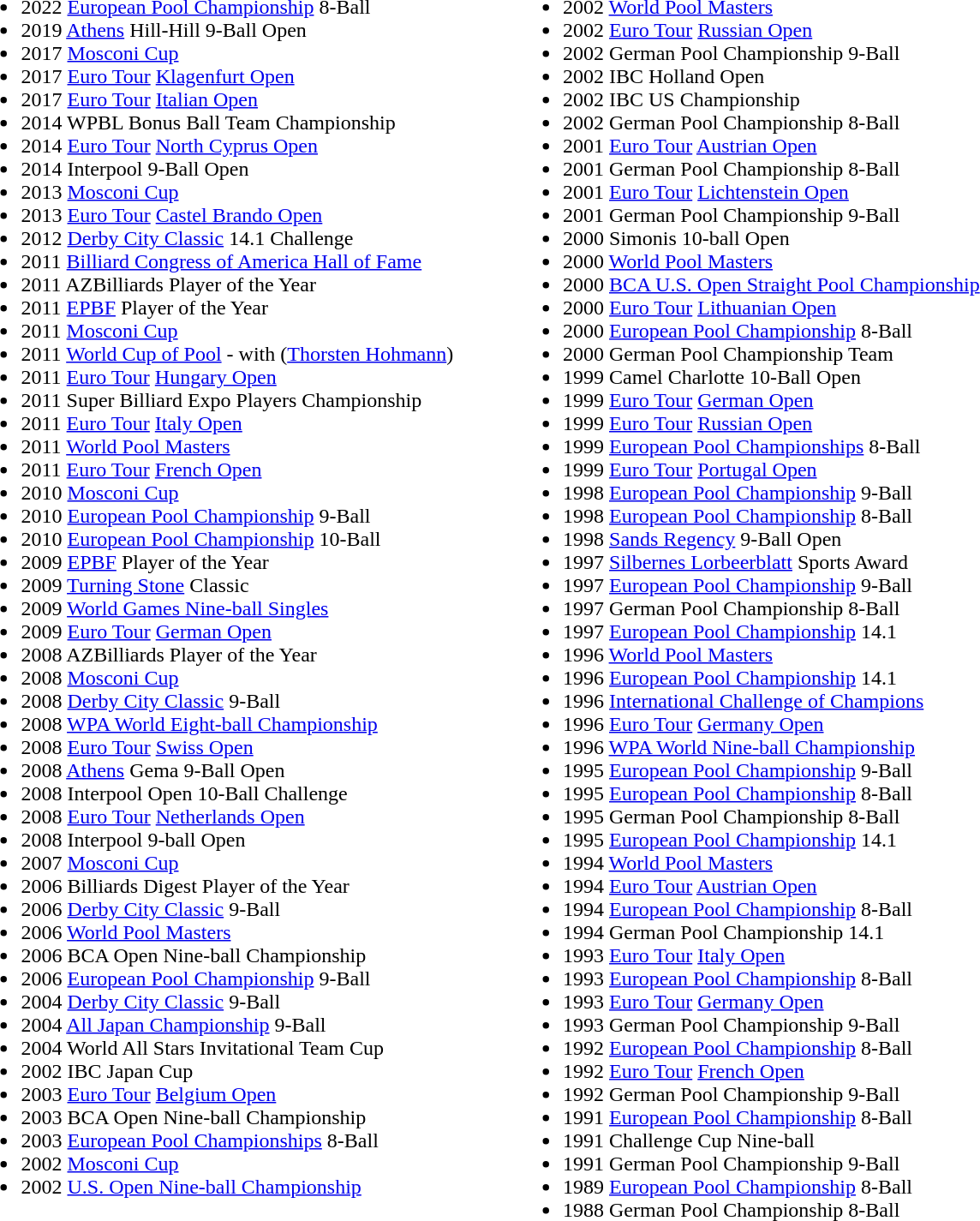<table>
<tr>
<td valign="top"><br><ul><li>2022 <a href='#'>European Pool Championship</a> 8-Ball</li><li>2019 <a href='#'>Athens</a> Hill-Hill 9-Ball Open</li><li>2017 <a href='#'>Mosconi Cup</a></li><li>2017 <a href='#'>Euro Tour</a> <a href='#'>Klagenfurt Open</a></li><li>2017 <a href='#'>Euro Tour</a> <a href='#'>Italian Open</a></li><li>2014 WPBL Bonus Ball Team Championship</li><li>2014 <a href='#'>Euro Tour</a> <a href='#'>North Cyprus Open</a></li><li>2014 Interpool 9-Ball Open</li><li>2013 <a href='#'>Mosconi Cup</a></li><li>2013 <a href='#'>Euro Tour</a> <a href='#'>Castel Brando Open</a></li><li>2012 <a href='#'>Derby City Classic</a> 14.1 Challenge</li><li>2011 <a href='#'>Billiard Congress of America Hall of Fame</a></li><li>2011 AZBilliards Player of the Year</li><li>2011 <a href='#'>EPBF</a> Player of the Year</li><li>2011 <a href='#'>Mosconi Cup</a></li><li>2011 <a href='#'>World Cup of Pool</a> - with (<a href='#'>Thorsten Hohmann</a>)</li><li>2011 <a href='#'>Euro Tour</a> <a href='#'>Hungary Open</a></li><li>2011 Super Billiard Expo Players Championship</li><li>2011 <a href='#'>Euro Tour</a> <a href='#'>Italy Open</a></li><li>2011 <a href='#'>World Pool Masters</a></li><li>2011 <a href='#'>Euro Tour</a> <a href='#'>French Open</a></li><li>2010 <a href='#'>Mosconi Cup</a></li><li>2010 <a href='#'>European Pool Championship</a> 9-Ball</li><li>2010 <a href='#'>European Pool Championship</a> 10-Ball</li><li>2009 <a href='#'>EPBF</a> Player of the Year</li><li>2009 <a href='#'>Turning Stone</a> Classic</li><li>2009 <a href='#'>World Games Nine-ball Singles</a></li><li>2009 <a href='#'>Euro Tour</a> <a href='#'>German Open</a></li><li>2008 AZBilliards Player of the Year</li><li>2008 <a href='#'>Mosconi Cup</a></li><li>2008 <a href='#'>Derby City Classic</a> 9-Ball</li><li>2008 <a href='#'>WPA World Eight-ball Championship</a></li><li>2008 <a href='#'>Euro Tour</a> <a href='#'>Swiss Open</a></li><li>2008 <a href='#'>Athens</a> Gema 9-Ball Open</li><li>2008 Interpool Open 10-Ball Challenge</li><li>2008 <a href='#'>Euro Tour</a> <a href='#'>Netherlands Open</a></li><li>2008 Interpool 9-ball Open</li><li>2007 <a href='#'>Mosconi Cup</a></li><li>2006 Billiards Digest Player of the Year</li><li>2006 <a href='#'>Derby City Classic</a> 9-Ball</li><li>2006 <a href='#'>World Pool Masters</a></li><li>2006 BCA Open Nine-ball Championship</li><li>2006 <a href='#'>European Pool Championship</a> 9-Ball</li><li>2004 <a href='#'>Derby City Classic</a> 9-Ball</li><li>2004 <a href='#'>All Japan Championship</a> 9-Ball</li><li>2004 World All Stars Invitational Team Cup</li><li>2002 IBC Japan Cup</li><li>2003 <a href='#'>Euro Tour</a> <a href='#'>Belgium Open</a></li><li>2003 BCA Open Nine-ball Championship</li><li>2003 <a href='#'>European Pool Championships</a> 8-Ball</li><li>2002 <a href='#'>Mosconi Cup</a></li><li>2002 <a href='#'>U.S. Open Nine-ball Championship</a></li></ul></td>
<td width="5%"></td>
<td valign="top"><br><ul><li>2002 <a href='#'>World Pool Masters</a></li><li>2002 <a href='#'>Euro Tour</a> <a href='#'>Russian Open</a></li><li>2002 German Pool Championship 9-Ball</li><li>2002 IBC Holland Open</li><li>2002 IBC US Championship</li><li>2002 German Pool Championship 8-Ball</li><li>2001 <a href='#'>Euro Tour</a> <a href='#'>Austrian Open</a></li><li>2001 German Pool Championship 8-Ball</li><li>2001 <a href='#'>Euro Tour</a> <a href='#'>Lichtenstein Open</a></li><li>2001 German Pool Championship 9-Ball</li><li>2000 Simonis 10-ball Open</li><li>2000 <a href='#'>World Pool Masters</a></li><li>2000 <a href='#'>BCA U.S. Open Straight Pool Championship</a></li><li>2000 <a href='#'>Euro Tour</a> <a href='#'>Lithuanian Open</a></li><li>2000 <a href='#'>European Pool Championship</a> 8-Ball</li><li>2000 German Pool Championship Team</li><li>1999 Camel Charlotte 10-Ball Open</li><li>1999 <a href='#'>Euro Tour</a> <a href='#'>German Open</a></li><li>1999 <a href='#'>Euro Tour</a> <a href='#'>Russian Open</a></li><li>1999 <a href='#'>European Pool Championships</a> 8-Ball</li><li>1999 <a href='#'>Euro Tour</a> <a href='#'>Portugal Open</a></li><li>1998 <a href='#'>European Pool Championship</a> 9-Ball</li><li>1998 <a href='#'>European Pool Championship</a> 8-Ball</li><li>1998 <a href='#'>Sands Regency</a> 9-Ball Open</li><li>1997 <a href='#'>Silbernes Lorbeerblatt</a> Sports Award</li><li>1997 <a href='#'>European Pool Championship</a> 9-Ball</li><li>1997 German Pool Championship 8-Ball</li><li>1997 <a href='#'>European Pool Championship</a> 14.1</li><li>1996 <a href='#'>World Pool Masters</a></li><li>1996 <a href='#'>European Pool Championship</a> 14.1</li><li>1996 <a href='#'>International Challenge of Champions</a></li><li>1996 <a href='#'>Euro Tour</a> <a href='#'>Germany Open</a></li><li>1996 <a href='#'>WPA World Nine-ball Championship</a></li><li>1995 <a href='#'>European Pool Championship</a> 9-Ball</li><li>1995 <a href='#'>European Pool Championship</a> 8-Ball</li><li>1995 German Pool Championship 8-Ball</li><li>1995 <a href='#'>European Pool Championship</a> 14.1</li><li>1994 <a href='#'>World Pool Masters</a></li><li>1994 <a href='#'>Euro Tour</a> <a href='#'>Austrian Open</a></li><li>1994 <a href='#'>European Pool Championship</a> 8-Ball</li><li>1994 German Pool Championship 14.1</li><li>1993 <a href='#'>Euro Tour</a> <a href='#'>Italy Open</a></li><li>1993 <a href='#'>European Pool Championship</a> 8-Ball</li><li>1993 <a href='#'>Euro Tour</a> <a href='#'>Germany Open</a></li><li>1993 German Pool Championship 9-Ball</li><li>1992 <a href='#'>European Pool Championship</a> 8-Ball</li><li>1992 <a href='#'>Euro Tour</a> <a href='#'>French Open</a></li><li>1992 German Pool Championship 9-Ball</li><li>1991 <a href='#'>European Pool Championship</a> 8-Ball</li><li>1991 Challenge Cup Nine-ball</li><li>1991 German Pool Championship 9-Ball</li><li>1989 <a href='#'>European Pool Championship</a> 8-Ball</li><li>1988 German Pool Championship 8-Ball</li></ul></td>
</tr>
</table>
